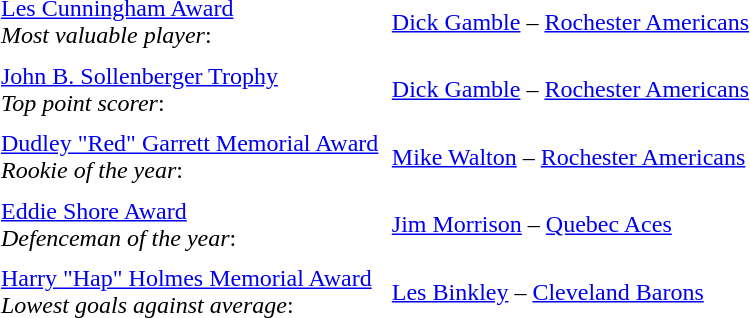<table cellpadding="3" cellspacing="3">
<tr>
<td><a href='#'>Les Cunningham Award</a><br><em>Most valuable player</em>:</td>
<td><a href='#'>Dick Gamble</a> – <a href='#'>Rochester Americans</a></td>
</tr>
<tr>
<td><a href='#'>John B. Sollenberger Trophy</a><br><em>Top point scorer</em>:</td>
<td><a href='#'>Dick Gamble</a> – <a href='#'>Rochester Americans</a></td>
</tr>
<tr>
<td><a href='#'>Dudley "Red" Garrett Memorial Award</a><br><em>Rookie of the year</em>:</td>
<td><a href='#'>Mike Walton</a> – <a href='#'>Rochester Americans</a></td>
</tr>
<tr>
<td><a href='#'>Eddie Shore Award</a><br><em>Defenceman of the year</em>:</td>
<td><a href='#'>Jim Morrison</a> – <a href='#'>Quebec Aces</a></td>
</tr>
<tr>
<td><a href='#'>Harry "Hap" Holmes Memorial Award</a><br><em>Lowest goals against average</em>:</td>
<td><a href='#'>Les Binkley</a> – <a href='#'>Cleveland Barons</a></td>
</tr>
</table>
